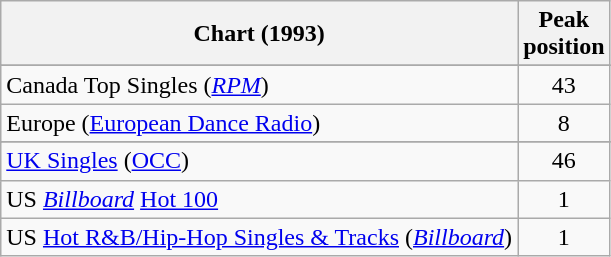<table class="wikitable sortable">
<tr>
<th>Chart (1993)</th>
<th>Peak<br>position</th>
</tr>
<tr>
</tr>
<tr>
<td>Canada Top Singles (<em><a href='#'>RPM</a></em>)</td>
<td style="text-align:center;">43</td>
</tr>
<tr>
<td>Europe (<a href='#'>European Dance Radio</a>)</td>
<td style="text-align:center;">8</td>
</tr>
<tr>
</tr>
<tr>
</tr>
<tr>
</tr>
<tr>
<td><a href='#'>UK Singles</a> (<a href='#'>OCC</a>)</td>
<td style="text-align:center;">46</td>
</tr>
<tr>
<td>US <em><a href='#'>Billboard</a></em> <a href='#'>Hot 100</a></td>
<td style="text-align:center;">1</td>
</tr>
<tr>
<td>US <a href='#'>Hot R&B/Hip-Hop Singles & Tracks</a> (<em><a href='#'>Billboard</a></em>)</td>
<td style="text-align:center;">1</td>
</tr>
</table>
